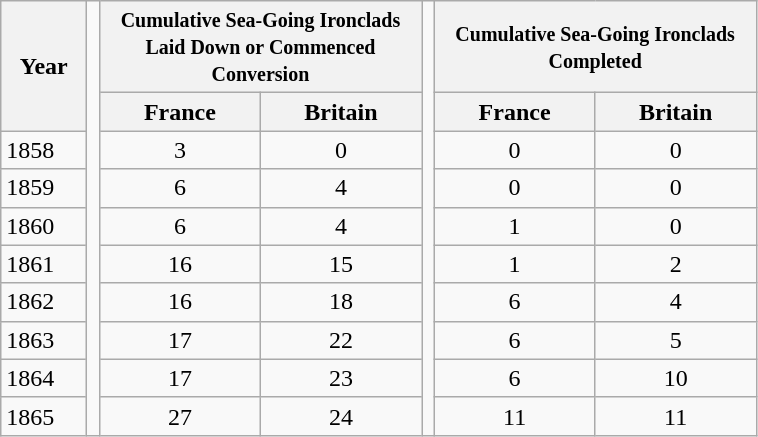<table class="wikitable">
<tr style="text-align:top;">
<th rowspan="2" width="50">Year</th>
<td rowspan="10" width="1"></td>
<th colspan="2"  style="text-align:center;" width="200"><small>Cumulative Sea-Going Ironclads Laid Down or Commenced Conversion</small></th>
<td rowspan="10" width="1"></td>
<th colspan="2"  style="text-align:center;" width="200"><small>Cumulative Sea-Going Ironclads Completed</small></th>
</tr>
<tr>
<th width="100">France</th>
<th width="100">Britain</th>
<th width="100">France</th>
<th width="100">Britain</th>
</tr>
<tr>
<td>1858</td>
<td style="text-align:center;">3</td>
<td style="text-align:center;">0</td>
<td style="text-align:center;">0</td>
<td style="text-align:center;">0</td>
</tr>
<tr>
<td>1859</td>
<td style="text-align:center;">6</td>
<td style="text-align:center;">4</td>
<td style="text-align:center;">0</td>
<td style="text-align:center;">0</td>
</tr>
<tr>
<td>1860</td>
<td style="text-align:center;">6</td>
<td style="text-align:center;">4</td>
<td style="text-align:center;">1</td>
<td style="text-align:center;">0</td>
</tr>
<tr>
<td>1861</td>
<td style="text-align:center;">16</td>
<td style="text-align:center;">15</td>
<td style="text-align:center;">1</td>
<td style="text-align:center;">2</td>
</tr>
<tr>
<td>1862</td>
<td style="text-align:center;">16</td>
<td style="text-align:center;">18</td>
<td style="text-align:center;">6</td>
<td style="text-align:center;">4</td>
</tr>
<tr>
<td>1863</td>
<td style="text-align:center;">17</td>
<td style="text-align:center;">22</td>
<td style="text-align:center;">6</td>
<td style="text-align:center;">5</td>
</tr>
<tr>
<td>1864</td>
<td style="text-align:center;">17</td>
<td style="text-align:center;">23</td>
<td style="text-align:center;">6</td>
<td style="text-align:center;">10</td>
</tr>
<tr>
<td>1865</td>
<td style="text-align:center;">27</td>
<td style="text-align:center;">24</td>
<td style="text-align:center;">11</td>
<td style="text-align:center;">11</td>
</tr>
</table>
